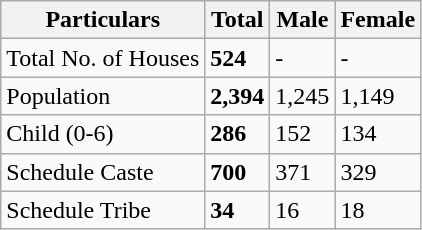<table class="wikitable">
<tr>
<th>Particulars</th>
<th>Total</th>
<th>Male</th>
<th>Female</th>
</tr>
<tr>
<td>Total No. of Houses</td>
<td><strong>524</strong></td>
<td>-</td>
<td>-</td>
</tr>
<tr>
<td>Population</td>
<td><strong>2,394</strong></td>
<td>1,245</td>
<td>1,149</td>
</tr>
<tr>
<td>Child (0-6)</td>
<td><strong>286</strong></td>
<td>152</td>
<td>134</td>
</tr>
<tr>
<td>Schedule Caste</td>
<td><strong>700</strong></td>
<td>371</td>
<td>329</td>
</tr>
<tr>
<td>Schedule Tribe</td>
<td><strong>34</strong></td>
<td>16</td>
<td>18</td>
</tr>
</table>
